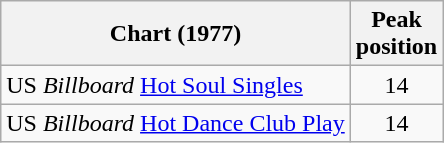<table class="wikitable">
<tr>
<th>Chart (1977)</th>
<th>Peak<br>position</th>
</tr>
<tr>
<td>US <em>Billboard</em> <a href='#'>Hot Soul Singles</a></td>
<td align="center">14</td>
</tr>
<tr>
<td>US <em>Billboard</em> <a href='#'>Hot Dance Club Play</a></td>
<td align="center">14</td>
</tr>
</table>
